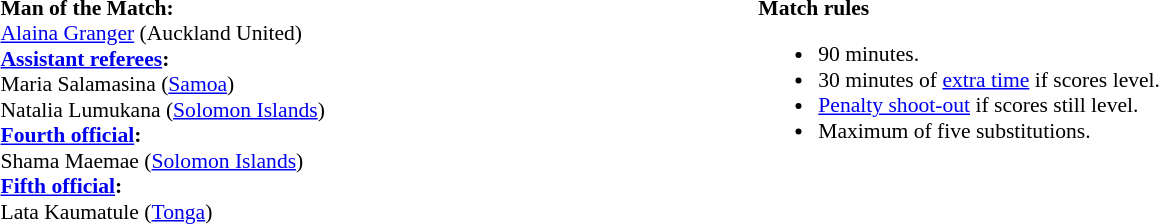<table style="width:100%; font-size:90%;">
<tr>
<td><br><strong>Man of the Match:</strong>
<br><a href='#'>Alaina Granger</a> (Auckland United)<br><strong><a href='#'>Assistant referees</a>:</strong>
<br>Maria Salamasina (<a href='#'>Samoa</a>)
<br>Natalia Lumukana (<a href='#'>Solomon Islands</a>)
<br><strong><a href='#'>Fourth official</a>:</strong>
<br>Shama Maemae (<a href='#'>Solomon Islands</a>)
<br><strong><a href='#'>Fifth official</a>:</strong>
<br>Lata Kaumatule (<a href='#'>Tonga</a>)</td>
<td style="width:60%; vertical-align:top;"><br><strong>Match rules</strong><ul><li>90 minutes.</li><li>30 minutes of <a href='#'>extra time</a> if scores level.</li><li><a href='#'>Penalty shoot-out</a> if scores still level.</li><li>Maximum of five substitutions.</li></ul></td>
</tr>
</table>
